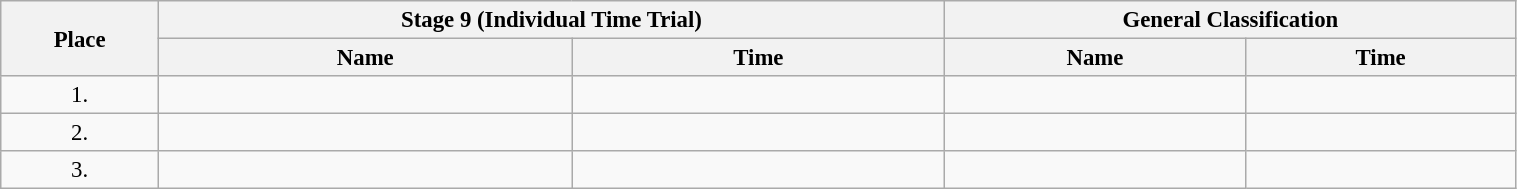<table class=wikitable style="font-size:95%" width="80%">
<tr>
<th rowspan="2">Place</th>
<th colspan="2">Stage 9 (Individual Time Trial)</th>
<th colspan="2">General Classification</th>
</tr>
<tr>
<th>Name</th>
<th>Time</th>
<th>Name</th>
<th>Time</th>
</tr>
<tr>
<td align="center">1.</td>
<td></td>
<td></td>
<td></td>
<td></td>
</tr>
<tr>
<td align="center">2.</td>
<td></td>
<td></td>
<td></td>
<td></td>
</tr>
<tr>
<td align="center">3.</td>
<td></td>
<td></td>
<td></td>
<td></td>
</tr>
</table>
